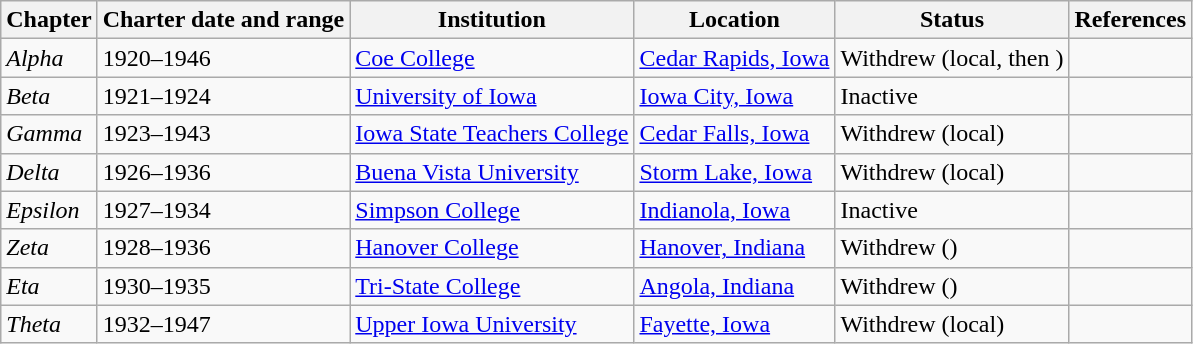<table class="wikitable sortable">
<tr>
<th>Chapter</th>
<th>Charter date and range</th>
<th>Institution</th>
<th>Location</th>
<th>Status</th>
<th>References</th>
</tr>
<tr>
<td><em>Alpha</em></td>
<td>1920–1946</td>
<td><a href='#'>Coe College</a></td>
<td><a href='#'>Cedar Rapids, Iowa</a></td>
<td>Withdrew (local, then <strong></strong>)</td>
<td></td>
</tr>
<tr>
<td><em>Beta</em></td>
<td>1921–1924</td>
<td><a href='#'>University of Iowa</a></td>
<td><a href='#'>Iowa City, Iowa</a></td>
<td>Inactive</td>
<td></td>
</tr>
<tr>
<td><em>Gamma</em></td>
<td>1923–1943</td>
<td><a href='#'>Iowa State Teachers College</a></td>
<td><a href='#'>Cedar Falls, Iowa</a></td>
<td>Withdrew (local)</td>
<td></td>
</tr>
<tr>
<td><em>Delta</em></td>
<td>1926–1936</td>
<td><a href='#'>Buena Vista University</a></td>
<td><a href='#'>Storm Lake, Iowa</a></td>
<td>Withdrew (local)</td>
<td></td>
</tr>
<tr>
<td><em>Epsilon</em></td>
<td>1927–1934</td>
<td><a href='#'>Simpson College</a></td>
<td><a href='#'>Indianola, Iowa</a></td>
<td>Inactive</td>
<td></td>
</tr>
<tr>
<td><em>Zeta</em></td>
<td>1928–1936</td>
<td><a href='#'>Hanover College</a></td>
<td><a href='#'>Hanover, Indiana</a></td>
<td>Withdrew (<strong></strong>)</td>
<td></td>
</tr>
<tr>
<td><em>Eta</em></td>
<td>1930–1935</td>
<td><a href='#'>Tri-State College</a></td>
<td><a href='#'>Angola, Indiana</a></td>
<td>Withdrew (<strong></strong>)</td>
<td></td>
</tr>
<tr>
<td><em>Theta</em></td>
<td>1932–1947</td>
<td><a href='#'>Upper Iowa University</a></td>
<td><a href='#'>Fayette, Iowa</a></td>
<td>Withdrew (local)</td>
<td></td>
</tr>
</table>
